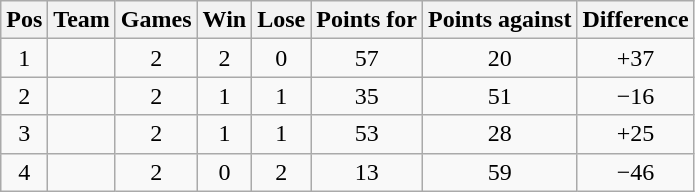<table class = "wikitable" style="text-align:center">
<tr>
<th>Pos</th>
<th>Team</th>
<th>Games</th>
<th>Win</th>
<th>Lose</th>
<th>Points for</th>
<th>Points against</th>
<th>Difference</th>
</tr>
<tr>
<td>1</td>
<td style="text-align:left"></td>
<td>2</td>
<td>2</td>
<td>0</td>
<td>57</td>
<td>20</td>
<td>+37</td>
</tr>
<tr>
<td>2</td>
<td style="text-align:left"></td>
<td>2</td>
<td>1</td>
<td>1</td>
<td>35</td>
<td>51</td>
<td>−16</td>
</tr>
<tr>
<td>3</td>
<td style="text-align:left"></td>
<td>2</td>
<td>1</td>
<td>1</td>
<td>53</td>
<td>28</td>
<td>+25</td>
</tr>
<tr>
<td>4</td>
<td style="text-align:left"></td>
<td>2</td>
<td>0</td>
<td>2</td>
<td>13</td>
<td>59</td>
<td>−46</td>
</tr>
</table>
